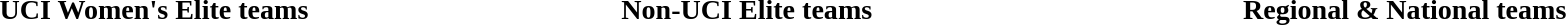<table>
<tr>
<td style="vertical-align:top; width:33%;"><br><h3>UCI Women's Elite teams</h3></td>
<td style="vertical-align:top; width:33%;"><br><h3>Non-UCI Elite teams</h3></td>
<td style="vertical-align:top; width:33%;"><br><h3>Regional & National teams</h3></td>
<td style="vertical-align:top; width:33%;"></td>
<td style="vertical-align:top; width:25%;"></td>
</tr>
</table>
